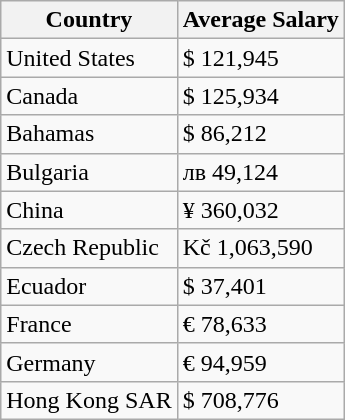<table class="wikitable">
<tr>
<th>Country</th>
<th>Average Salary</th>
</tr>
<tr>
<td>United States</td>
<td>$ 121,945</td>
</tr>
<tr>
<td>Canada</td>
<td>$ 125,934</td>
</tr>
<tr>
<td>Bahamas</td>
<td>$ 86,212</td>
</tr>
<tr>
<td>Bulgaria</td>
<td>лв 49,124</td>
</tr>
<tr>
<td>China</td>
<td>¥ 360,032</td>
</tr>
<tr>
<td>Czech Republic</td>
<td>Kč 1,063,590</td>
</tr>
<tr>
<td>Ecuador</td>
<td>$ 37,401</td>
</tr>
<tr>
<td>France</td>
<td>€ 78,633</td>
</tr>
<tr>
<td>Germany</td>
<td>€ 94,959</td>
</tr>
<tr>
<td>Hong Kong SAR</td>
<td>$ 708,776</td>
</tr>
</table>
